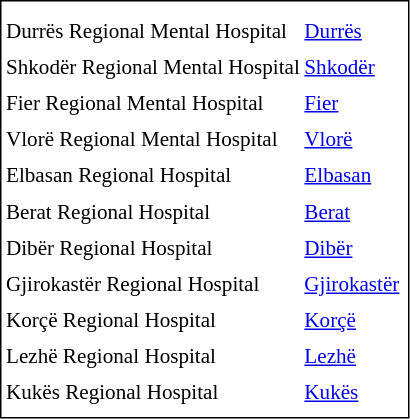<table cellpadding="0" cellspacing="3" style="border:1px solid #000000; font-size:88%; line-height: 1.5em;">
<tr>
<td><strong></strong></td>
<td><strong></strong></td>
<td><strong></strong></td>
</tr>
<tr>
</tr>
<tr>
<td>Durrës Regional Mental Hospital</td>
<td><a href='#'>Durrës</a></td>
<td></td>
</tr>
<tr>
<td>Shkodër Regional Mental Hospital</td>
<td><a href='#'>Shkodër</a></td>
<td></td>
</tr>
<tr>
<td>Fier Regional Mental Hospital</td>
<td><a href='#'>Fier</a></td>
<td></td>
</tr>
<tr>
<td>Vlorë Regional Mental Hospital</td>
<td><a href='#'>Vlorë</a></td>
<td></td>
</tr>
<tr>
<td>Elbasan Regional Hospital</td>
<td><a href='#'>Elbasan</a></td>
<td></td>
</tr>
<tr>
<td>Berat Regional Hospital</td>
<td><a href='#'>Berat</a></td>
<td></td>
</tr>
<tr>
<td>Dibër Regional Hospital</td>
<td><a href='#'>Dibër</a></td>
<td></td>
</tr>
<tr>
<td>Gjirokastër Regional Hospital</td>
<td><a href='#'>Gjirokastër</a></td>
<td></td>
</tr>
<tr>
<td>Korçë Regional Hospital</td>
<td><a href='#'>Korçë</a></td>
<td></td>
</tr>
<tr>
<td>Lezhë Regional Hospital</td>
<td><a href='#'>Lezhë</a></td>
<td></td>
</tr>
<tr>
<td>Kukës Regional Hospital</td>
<td><a href='#'>Kukës</a></td>
<td></td>
</tr>
<tr>
</tr>
</table>
